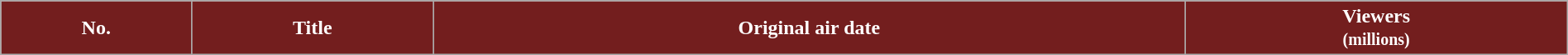<table class="wikitable plainrowheaders" style="width:100%;">
<tr>
<th style="background:#731E1E; color:white">No.</th>
<th style="background:#731E1E; color:white">Title</th>
<th style="background:#731E1E; color:white">Original air date</th>
<th style="background:#731E1E; color:white">Viewers<br><small>(millions)</small><br></th>
</tr>
</table>
